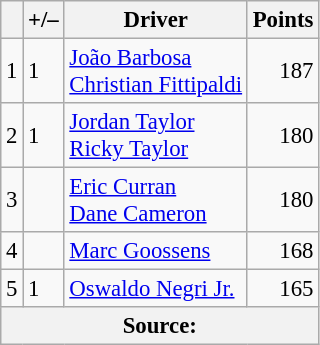<table class="wikitable" style="font-size: 95%;">
<tr>
<th scope="col"></th>
<th scope="col">+/–</th>
<th scope="col">Driver</th>
<th scope="col">Points</th>
</tr>
<tr>
<td align=center>1</td>
<td align="left"> 1</td>
<td> <a href='#'>João Barbosa</a><br> <a href='#'>Christian Fittipaldi</a></td>
<td align=right>187</td>
</tr>
<tr>
<td align=center>2</td>
<td align="left"> 1</td>
<td> <a href='#'>Jordan Taylor</a><br> <a href='#'>Ricky Taylor</a></td>
<td align=right>180</td>
</tr>
<tr>
<td align=center>3</td>
<td align="left"></td>
<td> <a href='#'>Eric Curran</a><br> <a href='#'>Dane Cameron</a></td>
<td align=right>180</td>
</tr>
<tr>
<td align=center>4</td>
<td align="left"></td>
<td> <a href='#'>Marc Goossens</a></td>
<td align=right>168</td>
</tr>
<tr>
<td align=center>5</td>
<td align="left"> 1</td>
<td> <a href='#'>Oswaldo Negri Jr.</a></td>
<td align=right>165</td>
</tr>
<tr>
<th colspan=5>Source:</th>
</tr>
</table>
